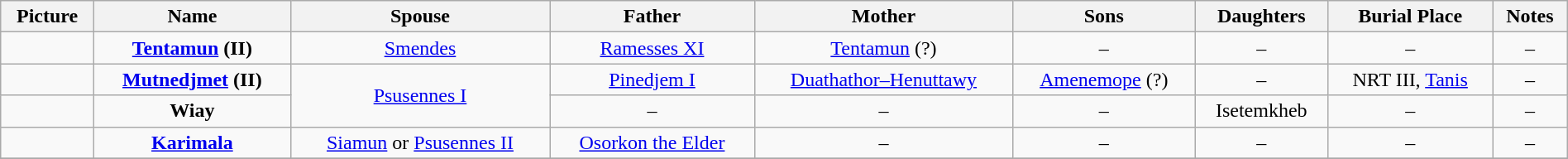<table width=100% class="wikitable" style="text-align:center;">
<tr>
<th>Picture</th>
<th>Name</th>
<th>Spouse</th>
<th>Father</th>
<th>Mother</th>
<th>Sons</th>
<th>Daughters</th>
<th>Burial Place</th>
<th>Notes</th>
</tr>
<tr>
<td></td>
<td><strong><a href='#'>Tentamun</a> (II)</strong></td>
<td><a href='#'>Smendes</a></td>
<td><a href='#'>Ramesses XI</a></td>
<td><a href='#'>Tentamun</a> (?)</td>
<td>–</td>
<td>–</td>
<td>–</td>
<td>–</td>
</tr>
<tr>
<td></td>
<td><strong><a href='#'>Mutnedjmet</a> (II)</strong></td>
<td rowspan=2><a href='#'>Psusennes I</a></td>
<td><a href='#'>Pinedjem I</a></td>
<td><a href='#'>Duathathor–Henuttawy</a></td>
<td><a href='#'>Amenemope</a> (?)</td>
<td>–</td>
<td>NRT III, <a href='#'>Tanis</a></td>
<td>–</td>
</tr>
<tr>
<td></td>
<td><strong>Wiay</strong><br></td>
<td>–</td>
<td>–</td>
<td>–</td>
<td>Isetemkheb</td>
<td>–</td>
<td>–</td>
</tr>
<tr>
<td></td>
<td><strong><a href='#'>Karimala</a></strong></td>
<td><a href='#'>Siamun</a> or <a href='#'>Psusennes II</a></td>
<td><a href='#'>Osorkon the Elder</a></td>
<td>–</td>
<td>–</td>
<td>–</td>
<td>–</td>
<td>–</td>
</tr>
<tr>
</tr>
</table>
